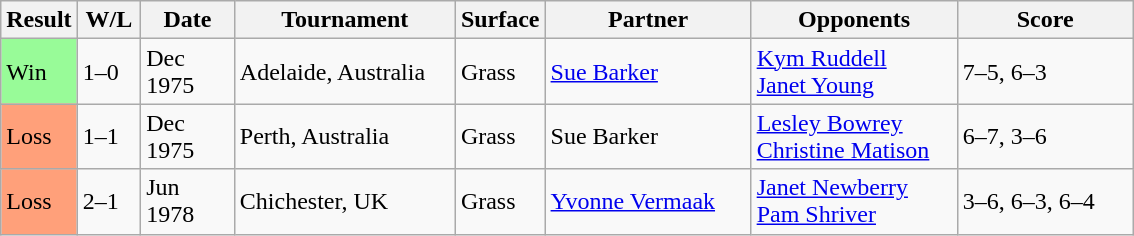<table class="sortable wikitable">
<tr>
<th style="width:40px">Result</th>
<th style="width:35px" class="unsortable">W/L</th>
<th style="width:55px">Date</th>
<th style="width:140px">Tournament</th>
<th style="width:50px">Surface</th>
<th style="width:130px">Partner</th>
<th style="width:130px">Opponents</th>
<th style="width:110px" class="unsortable">Score</th>
</tr>
<tr>
<td style="background:#98fb98;">Win</td>
<td>1–0</td>
<td>Dec 1975</td>
<td>Adelaide, Australia</td>
<td>Grass</td>
<td> <a href='#'>Sue Barker</a></td>
<td> <a href='#'>Kym Ruddell</a> <br>  <a href='#'>Janet Young</a></td>
<td>7–5, 6–3</td>
</tr>
<tr>
<td style="background:#ffa07a;">Loss</td>
<td>1–1</td>
<td>Dec 1975</td>
<td>Perth, Australia</td>
<td>Grass</td>
<td> Sue Barker</td>
<td> <a href='#'>Lesley Bowrey</a> <br>  <a href='#'>Christine Matison</a></td>
<td>6–7, 3–6</td>
</tr>
<tr>
<td style="background:#ffa07a;">Loss</td>
<td>2–1</td>
<td>Jun 1978</td>
<td>Chichester, UK</td>
<td>Grass</td>
<td> <a href='#'>Yvonne Vermaak</a></td>
<td> <a href='#'>Janet Newberry</a> <br>  <a href='#'>Pam Shriver</a></td>
<td>3–6, 6–3, 6–4</td>
</tr>
</table>
